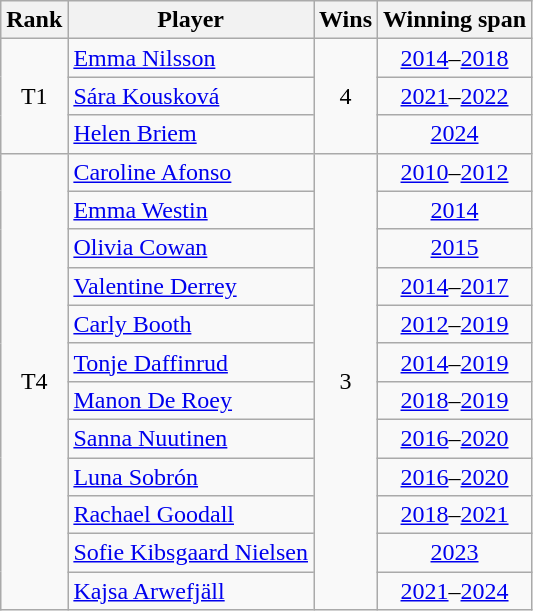<table class="sortable wikitable">
<tr>
<th>Rank</th>
<th>Player</th>
<th>Wins</th>
<th>Winning span</th>
</tr>
<tr>
<td rowspan=3 align=center>T1</td>
<td> <a href='#'>Emma Nilsson</a></td>
<td align=center rowspan=3>4</td>
<td align=center><a href='#'>2014</a>–<a href='#'>2018</a></td>
</tr>
<tr>
<td> <a href='#'>Sára Kousková</a></td>
<td align=center><a href='#'>2021</a>–<a href='#'>2022</a></td>
</tr>
<tr>
<td> <a href='#'>Helen Briem</a></td>
<td align=center><a href='#'>2024</a></td>
</tr>
<tr>
<td rowspan=12 align=center>T4</td>
<td> <a href='#'>Caroline Afonso</a></td>
<td align=center rowspan=12>3</td>
<td align=center><a href='#'>2010</a>–<a href='#'>2012</a></td>
</tr>
<tr>
<td> <a href='#'>Emma Westin</a></td>
<td align=center><a href='#'>2014</a></td>
</tr>
<tr>
<td> <a href='#'>Olivia Cowan</a></td>
<td align=center><a href='#'>2015</a></td>
</tr>
<tr>
<td> <a href='#'>Valentine Derrey</a></td>
<td align=center><a href='#'>2014</a>–<a href='#'>2017</a></td>
</tr>
<tr>
<td> <a href='#'>Carly Booth</a></td>
<td align=center><a href='#'>2012</a>–<a href='#'>2019</a></td>
</tr>
<tr>
<td> <a href='#'>Tonje Daffinrud</a></td>
<td align=center><a href='#'>2014</a>–<a href='#'>2019</a></td>
</tr>
<tr>
<td> <a href='#'>Manon De Roey</a></td>
<td align=center><a href='#'>2018</a>–<a href='#'>2019</a></td>
</tr>
<tr>
<td> <a href='#'>Sanna Nuutinen</a></td>
<td align=center><a href='#'>2016</a>–<a href='#'>2020</a></td>
</tr>
<tr>
<td> <a href='#'>Luna Sobrón</a></td>
<td align=center><a href='#'>2016</a>–<a href='#'>2020</a></td>
</tr>
<tr>
<td> <a href='#'>Rachael Goodall</a></td>
<td align=center><a href='#'>2018</a>–<a href='#'>2021</a></td>
</tr>
<tr>
<td> <a href='#'>Sofie Kibsgaard Nielsen</a></td>
<td align=center><a href='#'>2023</a></td>
</tr>
<tr>
<td> <a href='#'>Kajsa Arwefjäll</a></td>
<td align=center><a href='#'>2021</a>–<a href='#'>2024</a></td>
</tr>
</table>
